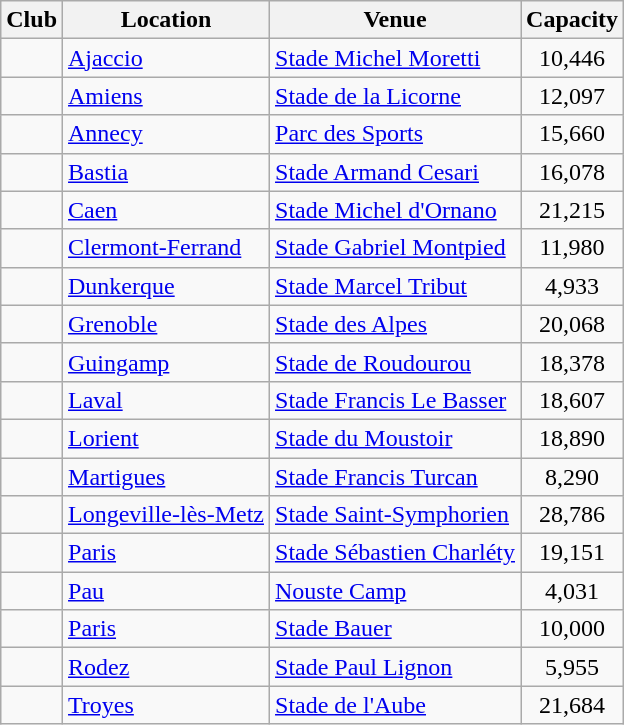<table class="wikitable sortable">
<tr>
<th>Club</th>
<th>Location</th>
<th>Venue</th>
<th>Capacity</th>
</tr>
<tr>
<td></td>
<td><a href='#'>Ajaccio</a></td>
<td><a href='#'>Stade Michel Moretti</a></td>
<td style="text-align:center;">10,446</td>
</tr>
<tr>
<td></td>
<td><a href='#'>Amiens</a></td>
<td><a href='#'>Stade de la Licorne</a></td>
<td style="text-align:center;">12,097</td>
</tr>
<tr>
<td></td>
<td><a href='#'>Annecy</a></td>
<td><a href='#'>Parc des Sports</a></td>
<td style="text-align:center;">15,660</td>
</tr>
<tr>
<td></td>
<td><a href='#'>Bastia</a></td>
<td><a href='#'>Stade Armand Cesari</a></td>
<td style="text-align:center;">16,078</td>
</tr>
<tr>
<td></td>
<td><a href='#'>Caen</a></td>
<td><a href='#'>Stade Michel d'Ornano</a></td>
<td style="text-align:center;">21,215</td>
</tr>
<tr>
<td></td>
<td><a href='#'>Clermont-Ferrand</a></td>
<td><a href='#'>Stade Gabriel Montpied</a></td>
<td align="center">11,980</td>
</tr>
<tr>
<td></td>
<td><a href='#'>Dunkerque</a></td>
<td><a href='#'>Stade Marcel Tribut</a></td>
<td align="center">4,933</td>
</tr>
<tr>
<td></td>
<td><a href='#'>Grenoble</a></td>
<td><a href='#'>Stade des Alpes</a></td>
<td style="text-align:center;">20,068</td>
</tr>
<tr>
<td></td>
<td><a href='#'>Guingamp</a></td>
<td><a href='#'>Stade de Roudourou</a></td>
<td style="text-align:center;">18,378</td>
</tr>
<tr>
<td></td>
<td><a href='#'>Laval</a></td>
<td><a href='#'>Stade Francis Le Basser</a></td>
<td align="center">18,607</td>
</tr>
<tr>
<td></td>
<td><a href='#'>Lorient</a></td>
<td><a href='#'>Stade du Moustoir</a></td>
<td align="center">18,890</td>
</tr>
<tr>
<td></td>
<td><a href='#'>Martigues</a></td>
<td><a href='#'>Stade Francis Turcan</a></td>
<td align="center">8,290</td>
</tr>
<tr>
<td></td>
<td><a href='#'>Longeville-lès-Metz</a></td>
<td><a href='#'>Stade Saint-Symphorien</a></td>
<td align="center">28,786</td>
</tr>
<tr>
<td></td>
<td><a href='#'>Paris</a> </td>
<td><a href='#'>Stade Sébastien Charléty</a></td>
<td style="text-align:center;">19,151</td>
</tr>
<tr>
<td></td>
<td><a href='#'>Pau</a></td>
<td><a href='#'>Nouste Camp</a></td>
<td style="text-align:center;">4,031</td>
</tr>
<tr>
<td></td>
<td><a href='#'>Paris</a> </td>
<td><a href='#'>Stade Bauer</a></td>
<td style="text-align:center;">10,000</td>
</tr>
<tr>
<td></td>
<td><a href='#'>Rodez</a></td>
<td><a href='#'>Stade Paul Lignon</a></td>
<td style="text-align:center;">5,955</td>
</tr>
<tr>
<td></td>
<td><a href='#'>Troyes</a></td>
<td><a href='#'>Stade de l'Aube</a></td>
<td style="text-align:center;">21,684</td>
</tr>
</table>
